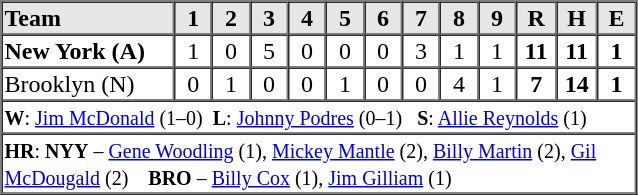<table border=1 cellspacing=0 width=425 style="margin-left:3em;">
<tr style="text-align:center; background-color:#e6e6e6;">
<th align=left width=125>Team</th>
<th width=25>1</th>
<th width=25>2</th>
<th width=25>3</th>
<th width=25>4</th>
<th width=25>5</th>
<th width=25>6</th>
<th width=25>7</th>
<th width=25>8</th>
<th width=25>9</th>
<th width=25>R</th>
<th width=25>H</th>
<th width=25>E</th>
</tr>
<tr style="text-align:center;">
<td align=left><strong>New York (A)</strong></td>
<td>1</td>
<td>0</td>
<td>5</td>
<td>0</td>
<td>0</td>
<td>0</td>
<td>3</td>
<td>1</td>
<td>1</td>
<td><strong>11</strong></td>
<td><strong>11</strong></td>
<td><strong>1</strong></td>
</tr>
<tr style="text-align:center;">
<td align=left>Brooklyn (N)</td>
<td>0</td>
<td>1</td>
<td>0</td>
<td>0</td>
<td>1</td>
<td>0</td>
<td>0</td>
<td>4</td>
<td>1</td>
<td><strong>7</strong></td>
<td><strong>14</strong></td>
<td><strong>1</strong></td>
</tr>
<tr style="text-align:left;">
<td colspan=13><small><strong>W</strong>: <a href='#'>Jim McDonald</a> (1–0)  <strong>L</strong>: <a href='#'>Johnny Podres</a> (0–1)   <strong>S</strong>: <a href='#'>Allie Reynolds</a> (1)</small></td>
</tr>
<tr style="text-align:left;">
<td colspan=13><small><strong>HR</strong>: <strong>NYY</strong> – <a href='#'>Gene Woodling</a> (1), <a href='#'>Mickey Mantle</a> (2), <a href='#'>Billy Martin</a> (2), <a href='#'>Gil McDougald</a> (2)    <strong>BRO</strong> – <a href='#'>Billy Cox</a> (1), <a href='#'>Jim Gilliam</a> (1)</small></td>
</tr>
</table>
